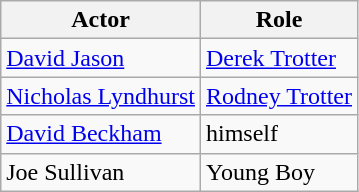<table class="wikitable">
<tr>
<th>Actor</th>
<th>Role</th>
</tr>
<tr>
<td><a href='#'>David Jason</a></td>
<td><a href='#'>Derek Trotter</a></td>
</tr>
<tr>
<td><a href='#'>Nicholas Lyndhurst</a></td>
<td><a href='#'>Rodney Trotter</a></td>
</tr>
<tr>
<td><a href='#'>David Beckham</a></td>
<td>himself</td>
</tr>
<tr>
<td>Joe Sullivan</td>
<td>Young Boy</td>
</tr>
</table>
